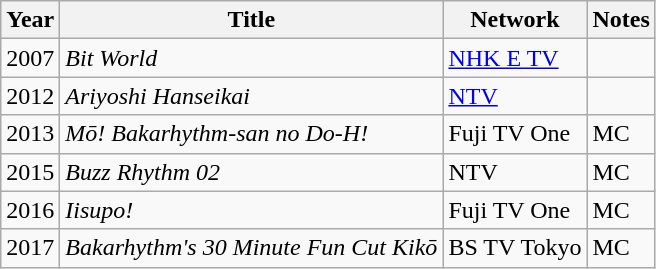<table class="wikitable">
<tr>
<th>Year</th>
<th>Title</th>
<th>Network</th>
<th>Notes</th>
</tr>
<tr>
<td>2007</td>
<td><em>Bit World</em></td>
<td><a href='#'>NHK E TV</a></td>
<td></td>
</tr>
<tr>
<td>2012</td>
<td><em>Ariyoshi Hanseikai</em></td>
<td><a href='#'>NTV</a></td>
<td></td>
</tr>
<tr>
<td>2013</td>
<td><em>Mō! Bakarhythm-san no Do-H!</em></td>
<td>Fuji TV One</td>
<td>MC</td>
</tr>
<tr>
<td>2015</td>
<td><em>Buzz Rhythm 02</em></td>
<td>NTV</td>
<td>MC</td>
</tr>
<tr>
<td>2016</td>
<td><em>Iisupo!</em></td>
<td>Fuji TV One</td>
<td>MC</td>
</tr>
<tr>
<td>2017</td>
<td><em>Bakarhythm's 30 Minute Fun Cut Kikō</em></td>
<td>BS TV Tokyo</td>
<td>MC</td>
</tr>
</table>
